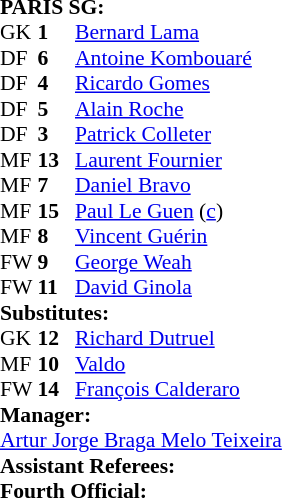<table style=font-size:90% cellspacing=0 cellpadding=0>
<tr>
<td colspan=4><strong>PARIS SG:</strong></td>
</tr>
<tr>
<th width=25></th>
<th width=25></th>
</tr>
<tr>
<td>GK</td>
<td><strong>1</strong></td>
<td> <a href='#'>Bernard Lama</a></td>
</tr>
<tr>
<td>DF</td>
<td><strong>6</strong></td>
<td> <a href='#'>Antoine Kombouaré</a></td>
</tr>
<tr>
<td>DF</td>
<td><strong>4</strong></td>
<td> <a href='#'>Ricardo Gomes</a></td>
</tr>
<tr>
<td>DF</td>
<td><strong>5</strong></td>
<td> <a href='#'>Alain Roche</a></td>
</tr>
<tr>
<td>DF</td>
<td><strong>3</strong></td>
<td> <a href='#'>Patrick Colleter</a></td>
<td></td>
</tr>
<tr>
<td>MF</td>
<td><strong>13</strong></td>
<td> <a href='#'>Laurent Fournier</a></td>
</tr>
<tr>
<td>MF</td>
<td><strong>7</strong></td>
<td> <a href='#'>Daniel Bravo</a></td>
<td></td>
<td></td>
</tr>
<tr>
<td>MF</td>
<td><strong>15</strong></td>
<td> <a href='#'>Paul Le Guen</a> (<a href='#'>c</a>)</td>
</tr>
<tr>
<td>MF</td>
<td><strong>8</strong></td>
<td> <a href='#'>Vincent Guérin</a></td>
<td></td>
<td></td>
</tr>
<tr>
<td>FW</td>
<td><strong>9</strong></td>
<td> <a href='#'>George Weah</a></td>
</tr>
<tr>
<td>FW</td>
<td><strong>11</strong></td>
<td> <a href='#'>David Ginola</a></td>
</tr>
<tr>
<td colspan=3><strong>Substitutes:</strong></td>
</tr>
<tr>
<td>GK</td>
<td><strong>12</strong></td>
<td> <a href='#'>Richard Dutruel</a></td>
</tr>
<tr>
<td>MF</td>
<td><strong>10</strong></td>
<td> <a href='#'>Valdo</a></td>
<td></td>
<td></td>
</tr>
<tr>
<td>FW</td>
<td><strong>14</strong></td>
<td> <a href='#'>François Calderaro</a></td>
<td></td>
<td></td>
</tr>
<tr>
<td colspan=3><strong>Manager:</strong></td>
</tr>
<tr>
<td colspan=4> <a href='#'>Artur Jorge Braga Melo Teixeira</a><br><strong>Assistant Referees:</strong><br>
<strong>Fourth Official:</strong><br></td>
</tr>
</table>
